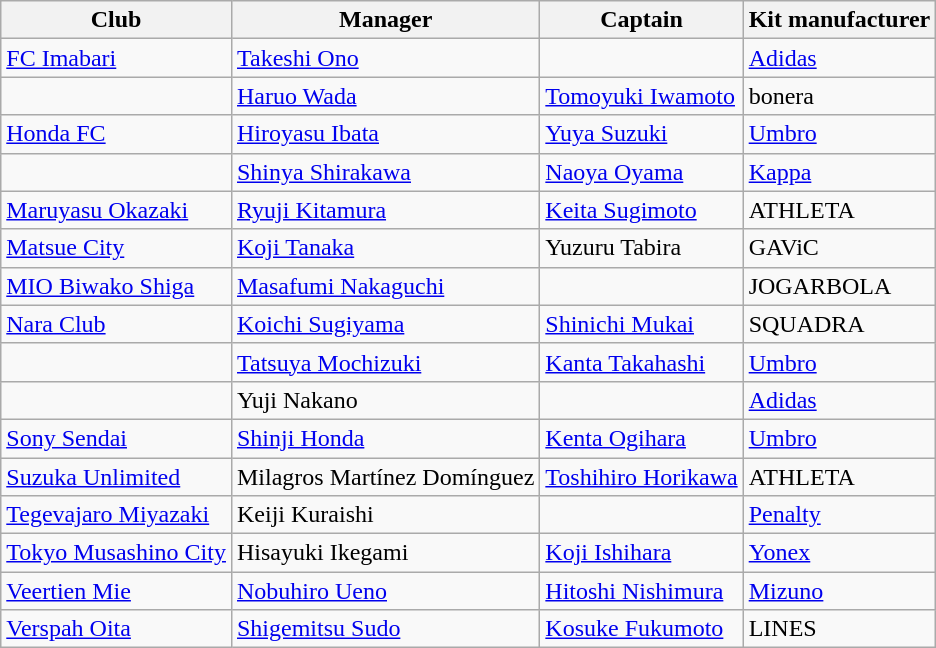<table class="wikitable sortable">
<tr>
<th>Club</th>
<th>Manager</th>
<th>Captain</th>
<th>Kit manufacturer</th>
</tr>
<tr>
<td><a href='#'>FC Imabari</a></td>
<td> <a href='#'>Takeshi Ono</a></td>
<td></td>
<td><a href='#'>Adidas</a></td>
</tr>
<tr>
<td></td>
<td> <a href='#'>Haruo Wada</a></td>
<td> <a href='#'>Tomoyuki Iwamoto</a></td>
<td>bonera</td>
</tr>
<tr>
<td><a href='#'>Honda FC</a></td>
<td> <a href='#'>Hiroyasu Ibata</a></td>
<td> <a href='#'>Yuya Suzuki</a></td>
<td><a href='#'>Umbro</a></td>
</tr>
<tr>
<td></td>
<td> <a href='#'>Shinya Shirakawa</a></td>
<td> <a href='#'>Naoya Oyama</a></td>
<td><a href='#'>Kappa</a></td>
</tr>
<tr>
<td><a href='#'>Maruyasu Okazaki</a></td>
<td> <a href='#'>Ryuji Kitamura</a></td>
<td> <a href='#'>Keita Sugimoto</a></td>
<td>ATHLETA</td>
</tr>
<tr>
<td><a href='#'>Matsue City</a></td>
<td> <a href='#'>Koji Tanaka</a></td>
<td> Yuzuru Tabira</td>
<td>GAViC</td>
</tr>
<tr>
<td><a href='#'>MIO Biwako Shiga</a></td>
<td> <a href='#'>Masafumi Nakaguchi</a></td>
<td></td>
<td>JOGARBOLA</td>
</tr>
<tr>
<td><a href='#'>Nara Club</a></td>
<td> <a href='#'>Koichi Sugiyama</a></td>
<td> <a href='#'>Shinichi Mukai</a></td>
<td>SQUADRA</td>
</tr>
<tr>
<td></td>
<td> <a href='#'>Tatsuya Mochizuki</a></td>
<td> <a href='#'>Kanta Takahashi</a></td>
<td><a href='#'>Umbro</a></td>
</tr>
<tr>
<td></td>
<td> Yuji Nakano</td>
<td></td>
<td><a href='#'>Adidas</a></td>
</tr>
<tr>
<td><a href='#'>Sony Sendai</a></td>
<td> <a href='#'>Shinji Honda</a></td>
<td> <a href='#'>Kenta Ogihara</a></td>
<td><a href='#'>Umbro</a></td>
</tr>
<tr>
<td><a href='#'>Suzuka Unlimited</a></td>
<td> Milagros Martínez Domínguez</td>
<td> <a href='#'>Toshihiro Horikawa</a></td>
<td>ATHLETA</td>
</tr>
<tr>
<td><a href='#'>Tegevajaro Miyazaki</a></td>
<td> Keiji Kuraishi</td>
<td></td>
<td><a href='#'>Penalty</a></td>
</tr>
<tr>
<td><a href='#'>Tokyo Musashino City</a></td>
<td> Hisayuki Ikegami</td>
<td> <a href='#'>Koji Ishihara</a></td>
<td><a href='#'>Yonex</a></td>
</tr>
<tr>
<td><a href='#'>Veertien Mie</a></td>
<td> <a href='#'>Nobuhiro Ueno</a></td>
<td> <a href='#'>Hitoshi Nishimura</a></td>
<td><a href='#'>Mizuno</a></td>
</tr>
<tr>
<td><a href='#'>Verspah Oita</a></td>
<td> <a href='#'>Shigemitsu Sudo</a></td>
<td> <a href='#'>Kosuke Fukumoto</a></td>
<td>LINES</td>
</tr>
</table>
